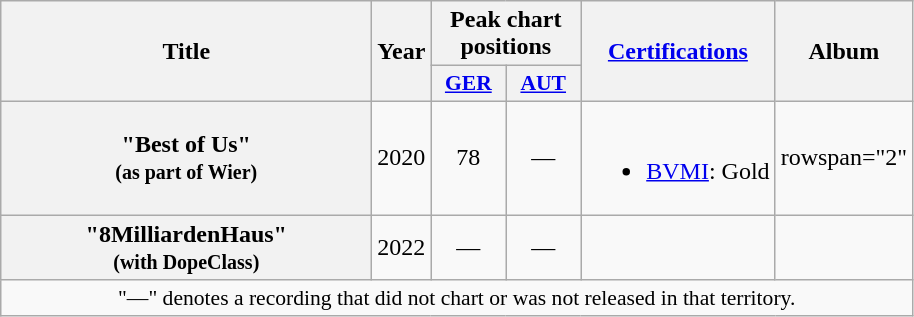<table class="wikitable plainrowheaders" style="text-align:center;">
<tr>
<th scope="col" rowspan="2" style="width:15em;">Title</th>
<th scope="col" rowspan="2">Year</th>
<th scope="col" colspan="2">Peak chart positions</th>
<th scope="col" rowspan="2"><a href='#'>Certifications</a></th>
<th scope="col" rowspan="2">Album</th>
</tr>
<tr>
<th scope="col" style="width:3em;font-size:90%;"><a href='#'>GER</a><br></th>
<th scope="col" style="width:3em;font-size:90%;"><a href='#'>AUT</a><br></th>
</tr>
<tr>
<th scope="row">"Best of Us"<br><small>(as part of Wier)</small></th>
<td>2020</td>
<td>78</td>
<td>—</td>
<td><br><ul><li><a href='#'>BVMI</a>: Gold</li></ul></td>
<td>rowspan="2" </td>
</tr>
<tr>
<th scope="row">"8MilliardenHaus"<br><small>(with DopeClass)</small></th>
<td>2022</td>
<td>—</td>
<td>—</td>
<td></td>
</tr>
<tr>
<td colspan="7" style="font-size:90%">"—" denotes a recording that did not chart or was not released in that territory.</td>
</tr>
</table>
